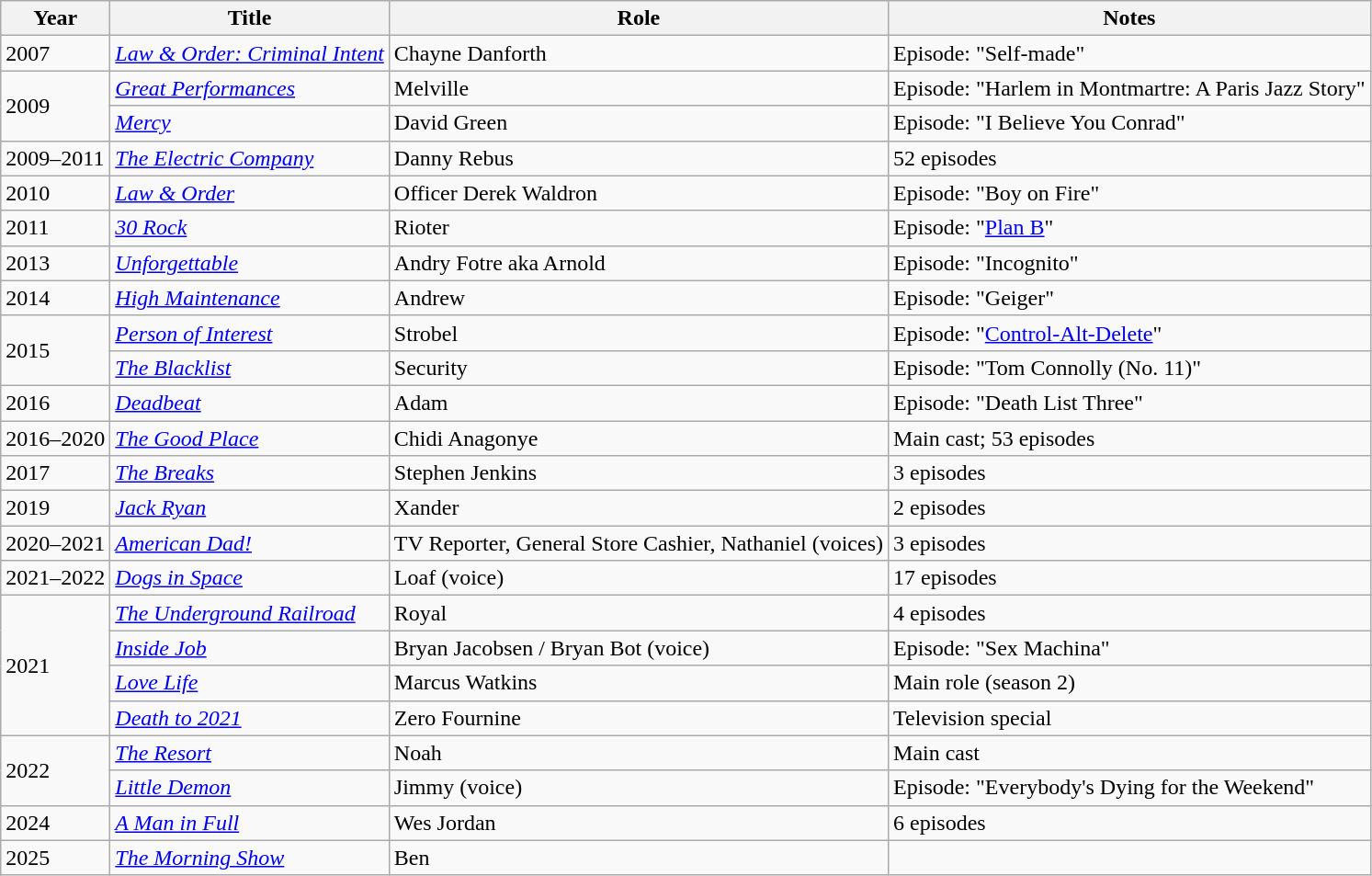<table class="wikitable">
<tr>
<th>Year</th>
<th>Title</th>
<th>Role</th>
<th>Notes</th>
</tr>
<tr>
<td>2007</td>
<td><em><a href='#'>Law & Order: Criminal Intent</a></em></td>
<td>Chayne Danforth</td>
<td>Episode: "Self-made"</td>
</tr>
<tr>
<td rowspan="2">2009</td>
<td><em><a href='#'>Great Performances</a></em></td>
<td>Melville</td>
<td>Episode: "Harlem in Montmartre: A Paris Jazz Story"</td>
</tr>
<tr>
<td><em><a href='#'>Mercy</a></em></td>
<td>David Green</td>
<td>Episode: "I Believe You Conrad"</td>
</tr>
<tr>
<td>2009–2011</td>
<td><em><a href='#'>The Electric Company</a></em></td>
<td>Danny Rebus</td>
<td>52 episodes</td>
</tr>
<tr>
<td>2010</td>
<td><em><a href='#'>Law & Order</a></em></td>
<td>Officer Derek Waldron</td>
<td>Episode: "Boy on Fire"</td>
</tr>
<tr>
<td>2011</td>
<td><em><a href='#'>30 Rock</a></em></td>
<td>Rioter</td>
<td>Episode: "<a href='#'>Plan B</a>"</td>
</tr>
<tr>
<td>2013</td>
<td><em><a href='#'>Unforgettable</a></em></td>
<td>Andry Fotre aka Arnold</td>
<td>Episode: "Incognito"</td>
</tr>
<tr>
<td>2014</td>
<td><em><a href='#'>High Maintenance</a></em></td>
<td>Andrew</td>
<td>Episode: "Geiger"</td>
</tr>
<tr>
<td rowspan="2">2015</td>
<td><em><a href='#'>Person of Interest</a></em></td>
<td>Strobel</td>
<td>Episode: "<a href='#'>Control-Alt-Delete</a>"</td>
</tr>
<tr>
<td><em><a href='#'>The Blacklist</a></em></td>
<td>Security</td>
<td>Episode: "Tom Connolly (No. 11)"</td>
</tr>
<tr>
<td>2016</td>
<td><em><a href='#'>Deadbeat</a></em></td>
<td>Adam</td>
<td>Episode: "Death List Three"</td>
</tr>
<tr>
<td>2016–2020</td>
<td><em><a href='#'>The Good Place</a></em></td>
<td>Chidi Anagonye</td>
<td>Main cast; 53 episodes</td>
</tr>
<tr>
<td>2017</td>
<td><em><a href='#'>The Breaks</a></em></td>
<td>Stephen Jenkins</td>
<td>3 episodes</td>
</tr>
<tr>
<td>2019</td>
<td><em><a href='#'>Jack Ryan</a></em></td>
<td>Xander</td>
<td>2 episodes</td>
</tr>
<tr>
<td>2020–2021</td>
<td><em><a href='#'>American Dad!</a></em></td>
<td>TV Reporter, General Store Cashier, Nathaniel (voices)</td>
<td>3 episodes</td>
</tr>
<tr>
<td>2021–2022</td>
<td><em><a href='#'>Dogs in Space</a></em></td>
<td>Loaf (voice)</td>
<td>17 episodes</td>
</tr>
<tr>
<td rowspan="4">2021</td>
<td><em><a href='#'>The Underground Railroad</a></em></td>
<td>Royal</td>
<td>4 episodes</td>
</tr>
<tr>
<td><em><a href='#'>Inside Job</a></em></td>
<td>Bryan Jacobsen / Bryan Bot (voice)</td>
<td>Episode: "Sex Machina"</td>
</tr>
<tr>
<td><em><a href='#'>Love Life</a></em></td>
<td>Marcus Watkins</td>
<td>Main role (season 2)</td>
</tr>
<tr>
<td><em><a href='#'>Death to 2021</a></em></td>
<td>Zero Fournine</td>
<td>Television special</td>
</tr>
<tr>
<td rowspan="2">2022</td>
<td><em><a href='#'>The Resort</a></em></td>
<td>Noah</td>
<td>Main cast</td>
</tr>
<tr>
<td><em><a href='#'>Little Demon</a></em></td>
<td>Jimmy (voice)</td>
<td>Episode: "Everybody's Dying for the Weekend"</td>
</tr>
<tr>
<td>2024</td>
<td><em><a href='#'>A Man in Full</a></em></td>
<td>Wes Jordan</td>
<td>6 episodes</td>
</tr>
<tr>
<td>2025</td>
<td><em><a href='#'>The Morning Show</a></em></td>
<td>Ben</td>
<td></td>
</tr>
</table>
